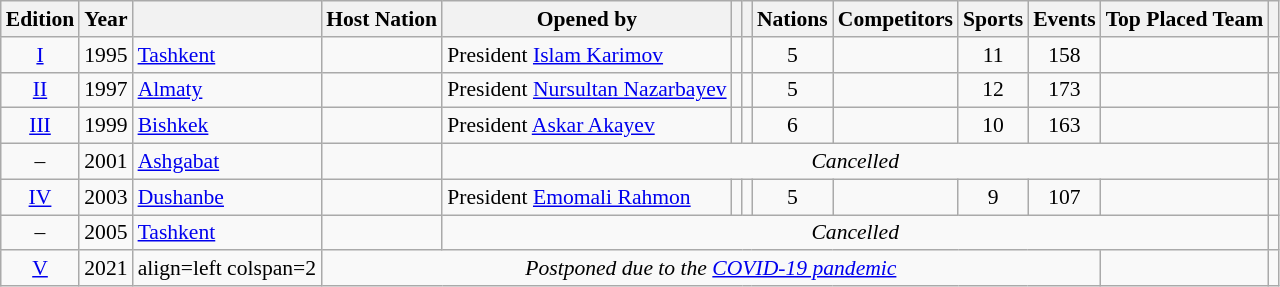<table class="wikitable" style="text-align:center; font-size:90%;">
<tr>
<th>Edition</th>
<th>Year</th>
<th></th>
<th>Host Nation</th>
<th>Opened by</th>
<th></th>
<th></th>
<th>Nations</th>
<th>Competitors</th>
<th>Sports</th>
<th>Events</th>
<th>Top Placed Team</th>
<th></th>
</tr>
<tr>
<td><a href='#'>I</a></td>
<td>1995</td>
<td align=left><a href='#'>Tashkent</a></td>
<td align=left></td>
<td align=left>President <a href='#'>Islam Karimov</a></td>
<td align=left></td>
<td align=left></td>
<td>5</td>
<td></td>
<td>11</td>
<td>158</td>
<td align=left></td>
<td></td>
</tr>
<tr>
<td><a href='#'>II</a></td>
<td>1997</td>
<td align=left><a href='#'>Almaty</a></td>
<td align=left></td>
<td align=left>President <a href='#'>Nursultan Nazarbayev</a></td>
<td align=left></td>
<td align=left></td>
<td>5</td>
<td></td>
<td>12</td>
<td>173</td>
<td align=left></td>
<td></td>
</tr>
<tr>
<td><a href='#'>III</a></td>
<td>1999</td>
<td align=left><a href='#'>Bishkek</a></td>
<td align=left></td>
<td align=left>President <a href='#'>Askar Akayev</a></td>
<td align=left></td>
<td align=left></td>
<td>6</td>
<td></td>
<td>10</td>
<td>163</td>
<td align=left></td>
<td></td>
</tr>
<tr>
<td>–</td>
<td>2001</td>
<td align=left><a href='#'>Ashgabat</a></td>
<td align=left></td>
<td colspan=8 align=center><em>Cancelled</em></td>
<td></td>
</tr>
<tr>
<td><a href='#'>IV</a></td>
<td>2003</td>
<td align=left><a href='#'>Dushanbe</a></td>
<td align=left></td>
<td align=left>President <a href='#'>Emomali Rahmon</a></td>
<td align=left></td>
<td align=left></td>
<td>5</td>
<td></td>
<td>9</td>
<td>107</td>
<td align=left></td>
<td></td>
</tr>
<tr>
<td>–</td>
<td>2005</td>
<td align=left><a href='#'>Tashkent</a></td>
<td align=left></td>
<td colspan=8 align=center><em>Cancelled</em></td>
<td></td>
</tr>
<tr>
<td><a href='#'>V</a></td>
<td>2021</td>
<td>align=left colspan=2 </td>
<td colspan=8 align=center><em>Postponed due to the <a href='#'>COVID-19 pandemic</a></em></td>
<td></td>
</tr>
</table>
